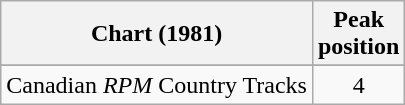<table class="wikitable sortable">
<tr>
<th align="left">Chart (1981)</th>
<th align="center">Peak<br>position</th>
</tr>
<tr>
</tr>
<tr>
<td align="left">Canadian <em>RPM</em> Country Tracks</td>
<td align="center">4</td>
</tr>
</table>
